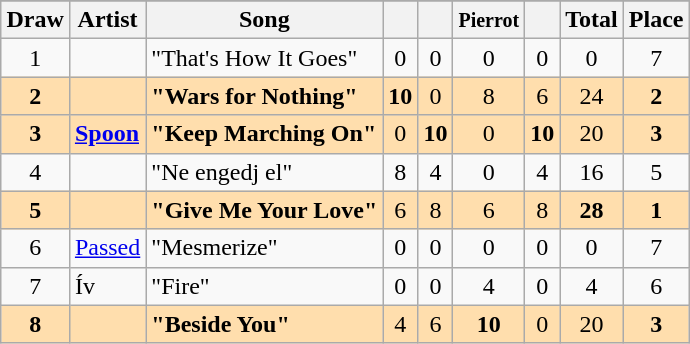<table class="sortable wikitable" style="margin: 1em auto 1em auto; text-align:center">
<tr>
</tr>
<tr>
<th>Draw</th>
<th>Artist</th>
<th>Song</th>
<th><small></small></th>
<th><small></small></th>
<th><small>Pierrot</small></th>
<th><small></small></th>
<th>Total</th>
<th>Place</th>
</tr>
<tr>
<td>1</td>
<td align="left"></td>
<td align="left">"That's How It Goes"</td>
<td>0</td>
<td>0</td>
<td>0</td>
<td>0</td>
<td>0</td>
<td>7</td>
</tr>
<tr style="background:navajowhite;">
<td><strong>2</strong></td>
<td align="left"><strong></strong></td>
<td align="left"><strong>"Wars for Nothing"</strong></td>
<td><strong>10</strong></td>
<td>0</td>
<td>8</td>
<td>6</td>
<td>24</td>
<td><strong>2</strong></td>
</tr>
<tr style="background:navajowhite;">
<td><strong>3</strong></td>
<td align="left"><strong><a href='#'>Spoon</a></strong></td>
<td align="left"><strong>"Keep Marching On"</strong></td>
<td>0</td>
<td><strong>10</strong></td>
<td>0</td>
<td><strong>10</strong></td>
<td>20</td>
<td><strong>3</strong></td>
</tr>
<tr>
<td>4</td>
<td align="left"></td>
<td align="left">"Ne engedj el"</td>
<td>8</td>
<td>4</td>
<td>0</td>
<td>4</td>
<td>16</td>
<td>5</td>
</tr>
<tr style="background:navajowhite;">
<td><strong>5</strong></td>
<td align="left"><strong></strong></td>
<td align="left"><strong>"Give Me Your Love"</strong></td>
<td>6</td>
<td>8</td>
<td>6</td>
<td>8</td>
<td><strong>28</strong></td>
<td><strong>1</strong></td>
</tr>
<tr>
<td>6</td>
<td align="left"><a href='#'>Passed</a></td>
<td align="left">"Mesmerize"</td>
<td>0</td>
<td>0</td>
<td>0</td>
<td>0</td>
<td>0</td>
<td>7</td>
</tr>
<tr>
<td>7</td>
<td align="left">Ív</td>
<td align="left">"Fire"</td>
<td>0</td>
<td>0</td>
<td>4</td>
<td>0</td>
<td>4</td>
<td>6</td>
</tr>
<tr style="background:navajowhite;">
<td><strong>8</strong></td>
<td align="left"><strong></strong></td>
<td align="left"><strong>"Beside You"</strong></td>
<td>4</td>
<td>6</td>
<td><strong>10</strong></td>
<td>0</td>
<td>20</td>
<td><strong>3</strong></td>
</tr>
</table>
